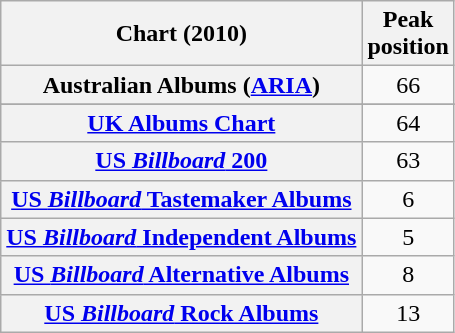<table class="wikitable sortable plainrowheaders">
<tr>
<th scope="col">Chart (2010)</th>
<th scope="col">Peak<br>position</th>
</tr>
<tr>
<th scope="row">Australian Albums (<a href='#'>ARIA</a>)</th>
<td align="center">66</td>
</tr>
<tr>
</tr>
<tr>
</tr>
<tr>
</tr>
<tr>
</tr>
<tr>
</tr>
<tr>
</tr>
<tr>
<th scope="row"><a href='#'>UK Albums Chart</a></th>
<td align="center">64</td>
</tr>
<tr>
<th scope="row"><a href='#'>US <em>Billboard</em> 200</a></th>
<td align="center">63</td>
</tr>
<tr>
<th scope="row"><a href='#'>US <em>Billboard</em> Tastemaker Albums</a></th>
<td align="center">6</td>
</tr>
<tr>
<th scope="row"><a href='#'>US <em>Billboard</em> Independent Albums</a></th>
<td align="center">5</td>
</tr>
<tr>
<th scope="row"><a href='#'>US <em>Billboard</em> Alternative Albums</a></th>
<td align="center">8</td>
</tr>
<tr>
<th scope="row"><a href='#'>US <em>Billboard</em> Rock Albums</a></th>
<td align="center">13</td>
</tr>
</table>
